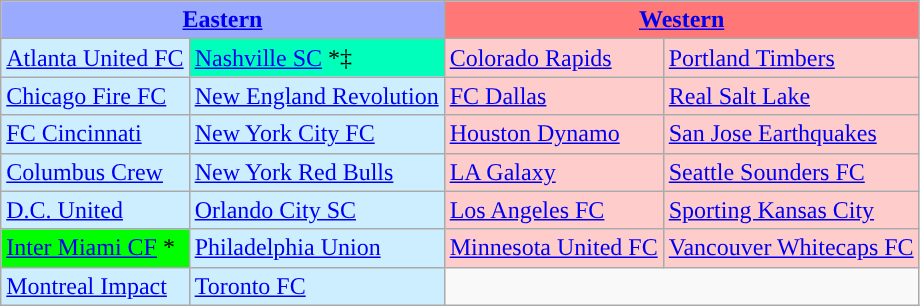<table class="wikitable">
<tr>
<th colspan=2 style="background-color: #9AF;"><a href='#'>Eastern</a></th>
<th colspan=2 style="background-color: #F77;"><a href='#'>Western</a></th>
</tr>
<tr>
<td style="background-color: #CEF;"><a href='#'>Atlanta United FC</a></td>
<td style="background-color: #0FB;"><a href='#'>Nashville SC</a> *‡</td>
<td style="background-color: #FCC;"><a href='#'>Colorado Rapids</a></td>
<td style="background-color: #FCC;"><a href='#'>Portland Timbers</a></td>
</tr>
<tr>
<td style="background-color: #CEF;"><a href='#'>Chicago Fire FC</a></td>
<td style="background-color: #CEF;"><a href='#'>New England Revolution</a></td>
<td style="background-color: #FCC;"><a href='#'>FC Dallas</a></td>
<td style="background-color: #FCC;"><a href='#'>Real Salt Lake</a></td>
</tr>
<tr>
<td style="background-color: #CEF;"><a href='#'>FC Cincinnati</a></td>
<td style="background-color: #CEF;"><a href='#'>New York City FC</a></td>
<td style="background-color: #FCC;"><a href='#'>Houston Dynamo</a></td>
<td style="background-color: #FCC;"><a href='#'>San Jose Earthquakes</a></td>
</tr>
<tr>
<td style="background-color: #CEF;"><a href='#'>Columbus Crew</a></td>
<td style="background-color: #CEF;"><a href='#'>New York Red Bulls</a></td>
<td style="background-color: #FCC;"><a href='#'>LA Galaxy</a></td>
<td style="background-color: #FCC;"><a href='#'>Seattle Sounders FC</a></td>
</tr>
<tr>
<td style="background-color: #CEF;"><a href='#'>D.C. United</a></td>
<td style="background-color: #CEF;"><a href='#'>Orlando City SC</a></td>
<td style="background-color: #FCC;"><a href='#'>Los Angeles FC</a></td>
<td style="background-color: #FCC;"><a href='#'>Sporting Kansas City</a></td>
</tr>
<tr>
<td style="background-color: #0F0;"><a href='#'>Inter Miami CF</a> *</td>
<td style="background-color: #CEF;"><a href='#'>Philadelphia Union</a></td>
<td style="background-color: #FCC;"><a href='#'>Minnesota United FC</a></td>
<td style="background-color: #FCC;"><a href='#'>Vancouver Whitecaps FC</a></td>
</tr>
<tr>
<td style="background-color: #CEF;"><a href='#'>Montreal Impact</a></td>
<td style="background-color: #CEF;"><a href='#'>Toronto FC</a></td>
</tr>
</table>
